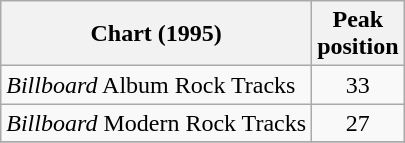<table class="wikitable">
<tr>
<th>Chart (1995)</th>
<th>Peak<br>position</th>
</tr>
<tr>
<td><em>Billboard</em> Album Rock Tracks</td>
<td align="center">33</td>
</tr>
<tr>
<td><em>Billboard</em> Modern Rock Tracks</td>
<td align="center">27</td>
</tr>
<tr>
</tr>
</table>
